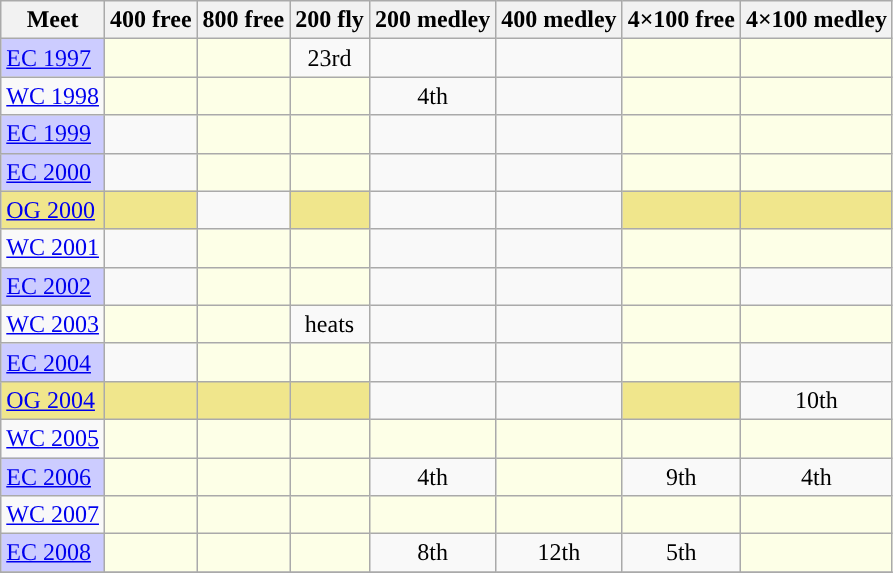<table class="sortable wikitable">
<tr>
<th>Meet</th>
<th class=unsortable>400 free</th>
<th class=unsortable>800 free</th>
<th class=unsortable>200 fly</th>
<th class=unsortable>200 medley</th>
<th class=unsortable>400 medley</th>
<th class=unsortable>4×100 free</th>
<th class=unsortable>4×100 medley</th>
</tr>
<tr>
<td style="background:#ccccff"><a href='#'>EC 1997</a></td>
<td style="background:#fdffe7"></td>
<td style="background:#fdffe7"></td>
<td align=center>23rd</td>
<td align=center></td>
<td align=center></td>
<td style="background:#fdffe7"></td>
<td style="background:#fdffe7"></td>
</tr>
<tr>
<td><a href='#'>WC 1998</a></td>
<td style="background:#fdffe7"></td>
<td style="background:#fdffe7"></td>
<td style="background:#fdffe7"></td>
<td align=center>4th</td>
<td align="center"></td>
<td style="background:#fdffe7"></td>
<td style="background:#fdffe7"></td>
</tr>
<tr>
<td style="background:#ccccff"><a href='#'>EC 1999</a></td>
<td align="center"></td>
<td style="background:#fdffe7"></td>
<td style="background:#fdffe7"></td>
<td align=center></td>
<td align=center></td>
<td style="background:#fdffe7"></td>
<td style="background:#fdffe7"></td>
</tr>
<tr>
<td style="background:#ccccff"><a href='#'>EC 2000</a></td>
<td align="center"></td>
<td style="background:#fdffe7"></td>
<td style="background:#fdffe7"></td>
<td align=center></td>
<td align="center"></td>
<td style="background:#fdffe7"></td>
<td style="background:#fdffe7"></td>
</tr>
<tr>
<td style="background:#f0e68c"><a href='#'>OG 2000</a></td>
<td style="background:#f0e68c"></td>
<td align="center"></td>
<td style="background:#f0e68c"></td>
<td align=center></td>
<td align=center></td>
<td style="background:#f0e68c"></td>
<td style="background:#f0e68c"></td>
</tr>
<tr>
<td><a href='#'>WC 2001</a></td>
<td align="center"></td>
<td style="background:#fdffe7"></td>
<td style="background:#fdffe7"></td>
<td align=center></td>
<td align=center></td>
<td style="background:#fdffe7"></td>
<td style="background:#fdffe7"></td>
</tr>
<tr>
<td style="background:#ccccff"><a href='#'>EC 2002</a></td>
<td align=center></td>
<td style="background:#fdffe7"></td>
<td style="background:#fdffe7"></td>
<td align="center"></td>
<td align=center></td>
<td style="background:#fdffe7"></td>
<td align="center"></td>
</tr>
<tr>
<td><a href='#'>WC 2003</a></td>
<td style="background:#fdffe7"></td>
<td style="background:#fdffe7"></td>
<td align="center">heats</td>
<td align="center"></td>
<td align="center"></td>
<td style="background:#fdffe7"></td>
<td style="background:#fdffe7"></td>
</tr>
<tr>
<td style="background:#ccccff"><a href='#'>EC 2004</a></td>
<td align="center"></td>
<td style="background:#fdffe7"></td>
<td style="background:#fdffe7"></td>
<td align=center></td>
<td align=center></td>
<td style="background:#fdffe7"></td>
<td align=center></td>
</tr>
<tr>
<td style="background:#f0e68c"><a href='#'>OG 2004</a></td>
<td style="background:#f0e68c"></td>
<td style="background:#f0e68c"></td>
<td style="background:#f0e68c"></td>
<td align=center></td>
<td align=center></td>
<td style="background:#f0e68c"></td>
<td align=center>10th</td>
</tr>
<tr>
<td><a href='#'>WC 2005</a></td>
<td style="background:#fdffe7"></td>
<td style="background:#fdffe7"></td>
<td style="background:#fdffe7"></td>
<td style="background:#fdffe7"></td>
<td style="background:#fdffe7"></td>
<td style="background:#fdffe7"></td>
<td style="background:#fdffe7"></td>
</tr>
<tr>
<td style="background:#ccccff"><a href='#'>EC 2006</a></td>
<td style="background:#fdffe7"></td>
<td style="background:#fdffe7"></td>
<td style="background:#fdffe7"></td>
<td align="center">4th</td>
<td style="background:#fdffe7"></td>
<td align="center">9th</td>
<td align=center>4th</td>
</tr>
<tr>
<td><a href='#'>WC 2007</a></td>
<td style="background:#fdffe7"></td>
<td style="background:#fdffe7"></td>
<td style="background:#fdffe7"></td>
<td style="background:#fdffe7"></td>
<td style="background:#fdffe7"></td>
<td style="background:#fdffe7"></td>
<td style="background:#fdffe7"></td>
</tr>
<tr>
<td style="background:#ccccff"><a href='#'>EC 2008</a></td>
<td style="background:#fdffe7"></td>
<td style="background:#fdffe7"></td>
<td style="background:#fdffe7"></td>
<td align=center>8th</td>
<td align=center>12th</td>
<td align="center">5th</td>
<td style="background:#fdffe7"></td>
</tr>
<tr>
</tr>
</table>
